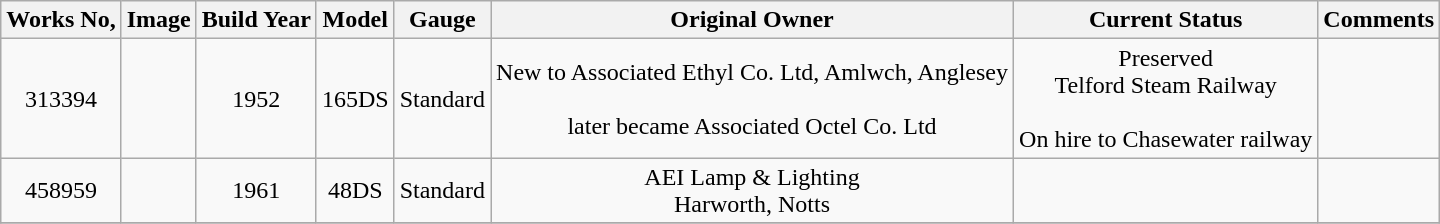<table class="wikitable" width="auto" style="text-align: center">
<tr>
<th>Works No,</th>
<th>Image</th>
<th>Build Year</th>
<th>Model</th>
<th>Gauge</th>
<th>Original Owner</th>
<th>Current Status</th>
<th>Comments</th>
</tr>
<tr>
<td>313394</td>
<td></td>
<td>1952</td>
<td>165DS</td>
<td>Standard</td>
<td>New to Associated Ethyl Co. Ltd, Amlwch, Anglesey<br><br>later became Associated Octel Co. Ltd</td>
<td>Preserved<br>Telford Steam Railway<br><br>On hire to Chasewater railway</td>
<td></td>
</tr>
<tr>
<td>458959</td>
<td></td>
<td>1961</td>
<td>48DS</td>
<td>Standard</td>
<td>AEI Lamp & Lighting<br>Harworth, Notts</td>
<td></td>
<td></td>
</tr>
<tr>
</tr>
</table>
